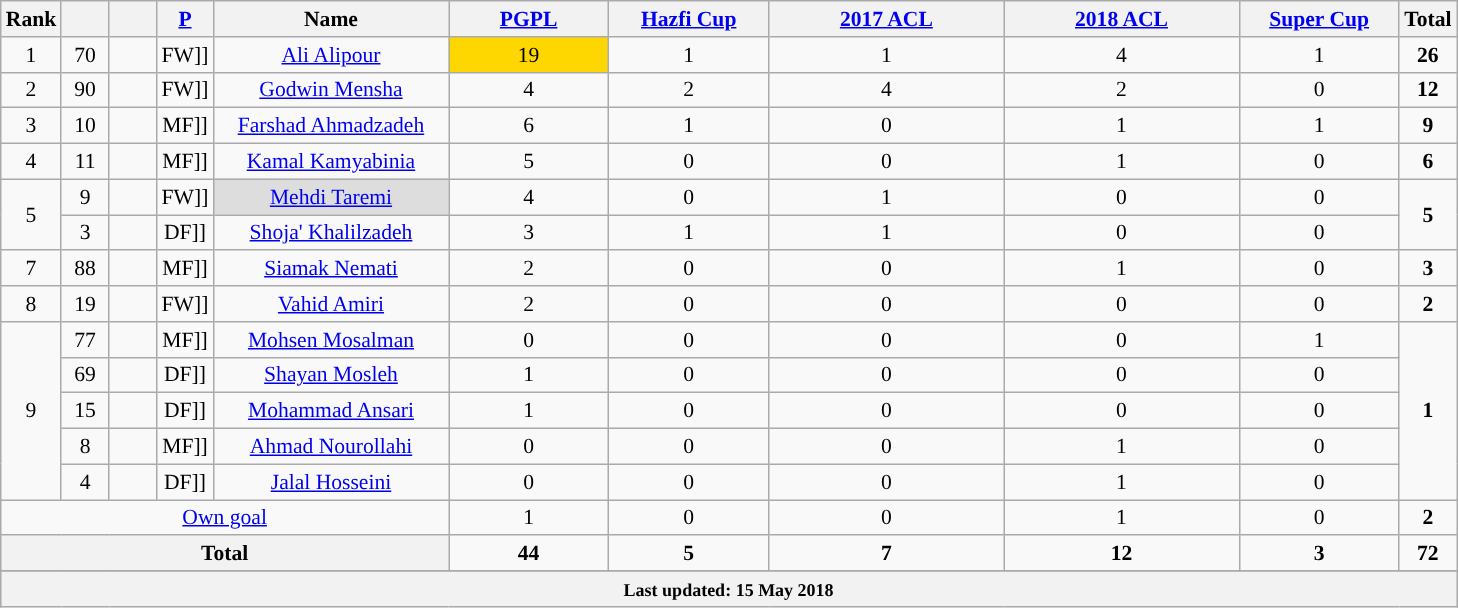<table class="wikitable" style="text-align:center; font-size:90%">
<tr>
<th width=25>Rank</th>
<th width=25></th>
<th width=25></th>
<th width=25><a href='#'>P</a></th>
<th width=150>Name</th>
<th width=100><a href='#'>PGPL</a></th>
<th width=100><a href='#'>Hazfi Cup</a></th>
<th width=150><a href='#'>2017 ACL</a></th>
<th width=150><a href='#'>2018 ACL</a></th>
<th width=100><a href='#'>Super Cup</a></th>
<th>Total</th>
</tr>
<tr>
<td>1</td>
<td>70</td>
<td></td>
<td [[>FW]]</td>
<td><a href='#'>Ali Alipour</a></td>
<td style="background:Gold">19</td>
<td>1</td>
<td>1</td>
<td>4</td>
<td>1</td>
<td><strong>26</strong></td>
</tr>
<tr>
<td>2</td>
<td>90</td>
<td></td>
<td [[>FW]]</td>
<td><a href='#'>Godwin Mensha</a></td>
<td>4</td>
<td>2</td>
<td>4</td>
<td>2</td>
<td>0</td>
<td><strong>12</strong></td>
</tr>
<tr>
<td>3</td>
<td>10</td>
<td></td>
<td [[>MF]]</td>
<td><a href='#'>Farshad Ahmadzadeh</a></td>
<td>6</td>
<td>1</td>
<td>0</td>
<td>1</td>
<td>1</td>
<td><strong>9</strong></td>
</tr>
<tr>
<td>4</td>
<td>11</td>
<td></td>
<td [[>MF]]</td>
<td><a href='#'>Kamal Kamyabinia</a></td>
<td>5</td>
<td>0</td>
<td>0</td>
<td>1</td>
<td>0</td>
<td><strong>6</strong></td>
</tr>
<tr>
<td rowspan=2>5</td>
<td>9</td>
<td></td>
<td [[>FW]]</td>
<td style="background:#DDDDDD"><a href='#'>Mehdi Taremi</a></td>
<td>4</td>
<td>0</td>
<td>1</td>
<td>0</td>
<td>0</td>
<td rowspan=2><strong>5</strong></td>
</tr>
<tr>
<td>3</td>
<td></td>
<td [[>DF]]</td>
<td><a href='#'>Shoja' Khalilzadeh</a></td>
<td>3</td>
<td>1</td>
<td>1</td>
<td>0</td>
<td>0</td>
</tr>
<tr>
<td>7</td>
<td>88</td>
<td></td>
<td [[>MF]]</td>
<td><a href='#'>Siamak Nemati</a></td>
<td>2</td>
<td>0</td>
<td>0</td>
<td>1</td>
<td>0</td>
<td><strong>3</strong></td>
</tr>
<tr>
<td>8</td>
<td>19</td>
<td></td>
<td [[>FW]]</td>
<td><a href='#'>Vahid Amiri</a></td>
<td>2</td>
<td>0</td>
<td>0</td>
<td>0</td>
<td>0</td>
<td><strong>2</strong></td>
</tr>
<tr>
<td rowspan=5>9</td>
<td>77</td>
<td></td>
<td [[>MF]]</td>
<td><a href='#'>Mohsen Mosalman</a></td>
<td>0</td>
<td>0</td>
<td>0</td>
<td>0</td>
<td>1</td>
<td rowspan=5><strong>1</strong></td>
</tr>
<tr>
<td>69</td>
<td></td>
<td [[>DF]]</td>
<td><a href='#'>Shayan Mosleh</a></td>
<td>1</td>
<td>0</td>
<td>0</td>
<td>0</td>
<td>0</td>
</tr>
<tr>
<td>15</td>
<td></td>
<td [[>DF]]</td>
<td><a href='#'>Mohammad Ansari</a></td>
<td>1</td>
<td>0</td>
<td>0</td>
<td>0</td>
<td>0</td>
</tr>
<tr>
<td>8</td>
<td></td>
<td [[>MF]]</td>
<td><a href='#'>Ahmad Nourollahi</a></td>
<td>0</td>
<td>0</td>
<td>0</td>
<td>1</td>
<td>0</td>
</tr>
<tr>
<td>4</td>
<td></td>
<td [[>DF]]</td>
<td><a href='#'>Jalal Hosseini</a></td>
<td>0</td>
<td>0</td>
<td>0</td>
<td>1</td>
<td>0</td>
</tr>
<tr>
<td colspan=5><a href='#'>Own goal</a></td>
<td>1</td>
<td>0</td>
<td>0</td>
<td>1</td>
<td>0</td>
<td><strong>2</strong></td>
</tr>
<tr>
<th colspan=5>Total</th>
<td><strong>44</strong></td>
<td><strong>5</strong></td>
<td><strong>7</strong></td>
<td><strong>12</strong></td>
<td><strong>3</strong></td>
<td><strong>72</strong></td>
</tr>
<tr>
</tr>
<tr align=left style="background:#DCDCDC">
<th colspan=11><small>Last updated: 15 May 2018</small></th>
</tr>
</table>
